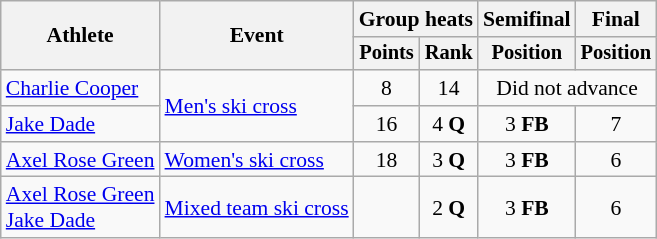<table class="wikitable" style="font-size:90%">
<tr>
<th rowspan="2">Athlete</th>
<th rowspan="2">Event</th>
<th colspan="2">Group heats</th>
<th colspan="1">Semifinal</th>
<th colspan="1">Final</th>
</tr>
<tr style="font-size:95%">
<th>Points</th>
<th>Rank</th>
<th>Position</th>
<th>Position</th>
</tr>
<tr align=center>
<td align=left><a href='#'>Charlie Cooper</a></td>
<td align=left rowspan=2><a href='#'>Men's ski cross</a></td>
<td>8</td>
<td>14</td>
<td colspan=2>Did not advance</td>
</tr>
<tr align=center>
<td align=left><a href='#'>Jake Dade</a></td>
<td>16</td>
<td>4 <strong>Q</strong></td>
<td>3 <strong>FB</strong></td>
<td>7</td>
</tr>
<tr align=center>
<td align=left><a href='#'>Axel Rose Green</a></td>
<td align=left><a href='#'>Women's ski cross</a></td>
<td>18</td>
<td>3 <strong>Q</strong></td>
<td>3 <strong>FB</strong></td>
<td>6</td>
</tr>
<tr align=center>
<td align=left><a href='#'>Axel Rose Green</a><br><a href='#'>Jake Dade</a></td>
<td align=left><a href='#'>Mixed team ski cross</a></td>
<td></td>
<td>2 <strong>Q</strong></td>
<td>3 <strong>FB</strong></td>
<td>6</td>
</tr>
</table>
